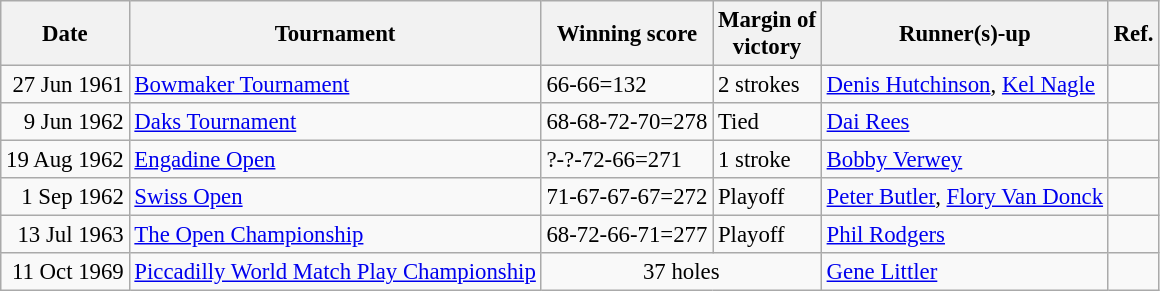<table class="wikitable" style="font-size:95%;">
<tr>
<th>Date</th>
<th>Tournament</th>
<th>Winning score</th>
<th>Margin of<br>victory</th>
<th>Runner(s)-up</th>
<th>Ref.</th>
</tr>
<tr>
<td align=right>27 Jun 1961</td>
<td><a href='#'>Bowmaker Tournament</a></td>
<td>66-66=132</td>
<td>2 strokes</td>
<td> <a href='#'>Denis Hutchinson</a>,  <a href='#'>Kel Nagle</a></td>
<td></td>
</tr>
<tr>
<td align=right>9 Jun 1962</td>
<td><a href='#'>Daks Tournament</a></td>
<td>68-68-72-70=278</td>
<td>Tied</td>
<td> <a href='#'>Dai Rees</a></td>
<td></td>
</tr>
<tr>
<td align=right>19 Aug 1962</td>
<td><a href='#'>Engadine Open</a></td>
<td>?-?-72-66=271</td>
<td>1 stroke</td>
<td> <a href='#'>Bobby Verwey</a></td>
<td></td>
</tr>
<tr>
<td align=right>1 Sep 1962</td>
<td><a href='#'>Swiss Open</a></td>
<td>71-67-67-67=272</td>
<td>Playoff</td>
<td> <a href='#'>Peter Butler</a>,  <a href='#'>Flory Van Donck</a></td>
<td></td>
</tr>
<tr>
<td align=right>13 Jul 1963</td>
<td><a href='#'>The Open Championship</a></td>
<td>68-72-66-71=277</td>
<td>Playoff</td>
<td> <a href='#'>Phil Rodgers</a></td>
<td></td>
</tr>
<tr>
<td align=right>11 Oct 1969</td>
<td><a href='#'>Piccadilly World Match Play Championship</a></td>
<td colspan=2 align=center>37 holes</td>
<td> <a href='#'>Gene Littler</a></td>
<td></td>
</tr>
</table>
